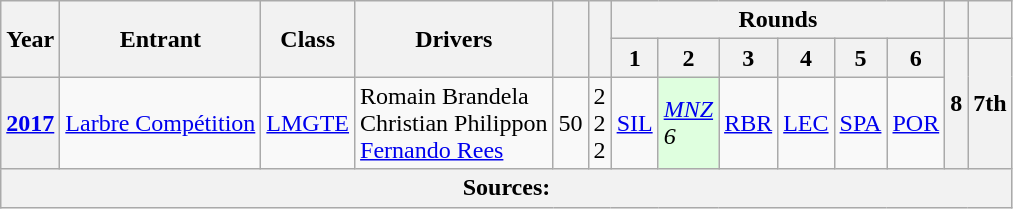<table class="wikitable">
<tr>
<th rowspan="2">Year</th>
<th rowspan="2">Entrant</th>
<th rowspan="2">Class</th>
<th rowspan="2">Drivers</th>
<th rowspan="2"></th>
<th rowspan="2"></th>
<th colspan="6">Rounds</th>
<th></th>
<th></th>
</tr>
<tr>
<th>1</th>
<th>2</th>
<th>3</th>
<th>4</th>
<th>5</th>
<th>6</th>
<th rowspan="2">8</th>
<th rowspan="2">7th</th>
</tr>
<tr>
<th><a href='#'>2017</a></th>
<td> <a href='#'>Larbre Compétition</a></td>
<td><a href='#'>LMGTE</a></td>
<td> Romain Brandela<br> Christian Philippon<br> <a href='#'>Fernando Rees</a></td>
<td>50</td>
<td>2<br>2<br>2</td>
<td><a href='#'>SIL</a></td>
<td style="background:#DFFFDF;"><em><a href='#'>MNZ</a><br>6</em></td>
<td><a href='#'>RBR</a></td>
<td><a href='#'>LEC</a></td>
<td><a href='#'>SPA</a></td>
<td><a href='#'>POR</a></td>
</tr>
<tr>
<th colspan="14">Sources:</th>
</tr>
</table>
